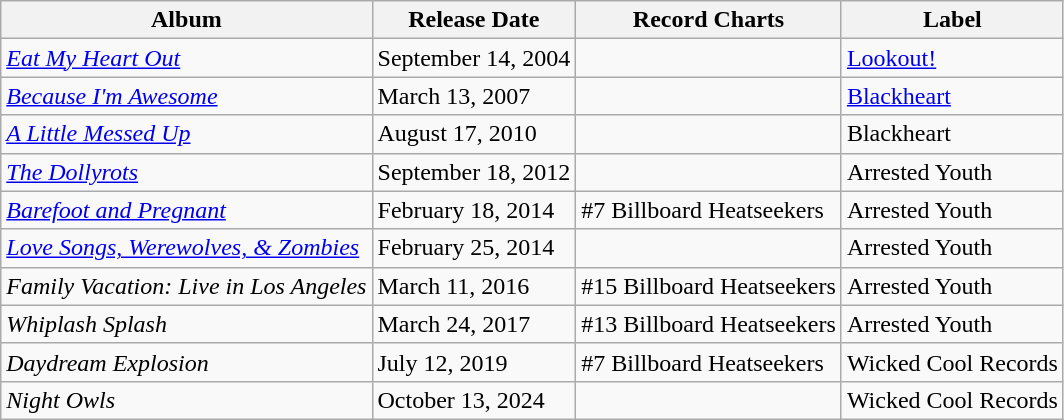<table class="wikitable">
<tr>
<th>Album</th>
<th>Release Date</th>
<th>Record Charts</th>
<th>Label</th>
</tr>
<tr>
<td><em><a href='#'>Eat My Heart Out</a></em></td>
<td>September 14, 2004</td>
<td></td>
<td><a href='#'>Lookout!</a></td>
</tr>
<tr>
<td><em><a href='#'>Because I'm Awesome</a></em></td>
<td>March 13, 2007</td>
<td></td>
<td><a href='#'>Blackheart</a></td>
</tr>
<tr>
<td><em><a href='#'>A Little Messed Up</a></em></td>
<td>August 17, 2010</td>
<td></td>
<td>Blackheart</td>
</tr>
<tr>
<td><em><a href='#'>The Dollyrots</a></em></td>
<td>September 18, 2012</td>
<td></td>
<td>Arrested Youth</td>
</tr>
<tr>
<td><em><a href='#'>Barefoot and Pregnant</a></em></td>
<td>February 18, 2014</td>
<td>#7 Billboard Heatseekers</td>
<td>Arrested Youth</td>
</tr>
<tr>
<td><em><a href='#'>Love Songs, Werewolves, & Zombies</a></em></td>
<td>February 25, 2014</td>
<td></td>
<td>Arrested Youth</td>
</tr>
<tr>
<td><em> Family Vacation: Live in Los Angeles </em></td>
<td>March 11, 2016</td>
<td>#15 Billboard Heatseekers</td>
<td>Arrested Youth</td>
</tr>
<tr>
<td><em> Whiplash Splash </em></td>
<td>March 24, 2017</td>
<td>#13 Billboard Heatseekers</td>
<td>Arrested Youth</td>
</tr>
<tr>
<td><em> Daydream Explosion </em></td>
<td>July 12, 2019</td>
<td>#7 Billboard Heatseekers</td>
<td>Wicked Cool Records</td>
</tr>
<tr>
<td><em> Night Owls </em></td>
<td>October 13, 2024</td>
<td></td>
<td>Wicked Cool Records</td>
</tr>
</table>
